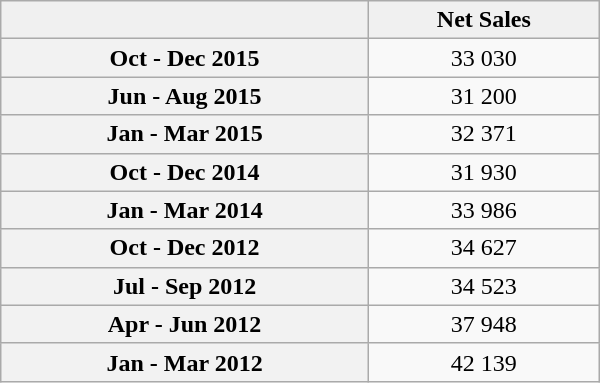<table class="wikitable sortable" style="text-align:center; width:400px; height:150px;">
<tr>
<td style="text-align:center; background:#f0f0f0;"></td>
<td style="text-align:center; background:#f0f0f0;"><strong>Net Sales</strong></td>
</tr>
<tr>
<th scope="row">Oct - Dec 2015</th>
<td>33 030</td>
</tr>
<tr>
<th scope="row">Jun - Aug 2015</th>
<td>31 200</td>
</tr>
<tr>
<th scope="row">Jan - Mar 2015</th>
<td>32 371</td>
</tr>
<tr>
<th scope="row">Oct - Dec 2014</th>
<td>31 930</td>
</tr>
<tr>
<th scope="row">Jan - Mar 2014</th>
<td>33 986</td>
</tr>
<tr>
<th scope="row">Oct - Dec 2012</th>
<td>34 627</td>
</tr>
<tr>
<th scope="row">Jul - Sep 2012</th>
<td>34 523</td>
</tr>
<tr>
<th scope="row">Apr - Jun 2012</th>
<td>37 948</td>
</tr>
<tr>
<th scope="row">Jan - Mar 2012</th>
<td>42 139</td>
</tr>
</table>
